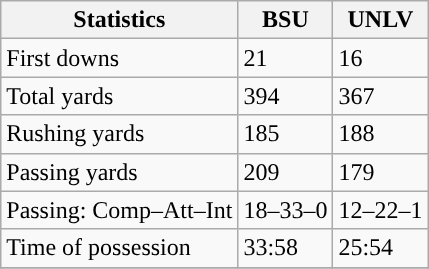<table class="wikitable" style="float: left;">
<tr>
<th>Statistics</th>
<th>BSU</th>
<th>UNLV</th>
</tr>
<tr>
<td>First downs</td>
<td>21</td>
<td>16</td>
</tr>
<tr>
<td>Total yards</td>
<td>394</td>
<td>367</td>
</tr>
<tr>
<td>Rushing yards</td>
<td>185</td>
<td>188</td>
</tr>
<tr>
<td>Passing yards</td>
<td>209</td>
<td>179</td>
</tr>
<tr>
<td>Passing: Comp–Att–Int</td>
<td>18–33–0</td>
<td>12–22–1</td>
</tr>
<tr>
<td>Time of possession</td>
<td>33:58</td>
<td>25:54</td>
</tr>
<tr>
</tr>
</table>
